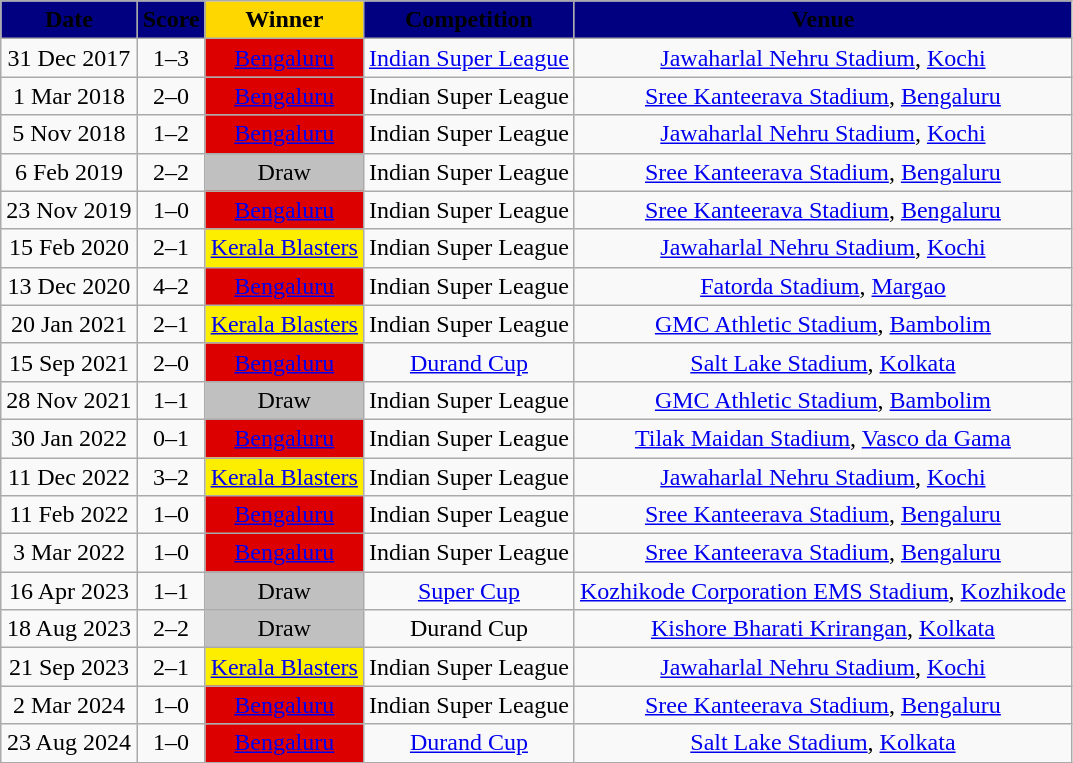<table class="wikitable sortable" style="text-align: center;">
<tr>
<th style="background:#000080"><span> Date</span></th>
<th style="background:#000080"><span> Score</span></th>
<th style="background:#FFD700"><span> Winner</span></th>
<th style="background:#000080"><span> Competition</span></th>
<th style="background:#000080"><span> Venue</span></th>
</tr>
<tr>
<td>31 Dec 2017</td>
<td>1–3</td>
<td style="background:#DD0000"><a href='#'><span>Bengaluru</span></a></td>
<td><a href='#'>Indian Super League</a></td>
<td><a href='#'>Jawaharlal Nehru Stadium</a>, <a href='#'>Kochi</a></td>
</tr>
<tr>
<td>1 Mar 2018</td>
<td>2–0</td>
<td style="background:#DD0000"><a href='#'><span>Bengaluru</span></a></td>
<td>Indian Super League</td>
<td><a href='#'>Sree Kanteerava Stadium</a>, <a href='#'>Bengaluru</a></td>
</tr>
<tr>
<td>5 Nov 2018</td>
<td>1–2</td>
<td style="background:#DD0000"><a href='#'><span>Bengaluru</span></a></td>
<td>Indian Super League</td>
<td><a href='#'>Jawaharlal Nehru Stadium</a>, <a href='#'>Kochi</a></td>
</tr>
<tr>
<td>6 Feb 2019</td>
<td>2–2</td>
<td style="background:silver">Draw</td>
<td>Indian Super League</td>
<td><a href='#'>Sree Kanteerava Stadium</a>, <a href='#'>Bengaluru</a></td>
</tr>
<tr>
<td>23 Nov 2019</td>
<td>1–0</td>
<td style="background:#DD0000"><a href='#'><span>Bengaluru</span></a></td>
<td>Indian Super League</td>
<td><a href='#'>Sree Kanteerava Stadium</a>, <a href='#'>Bengaluru</a></td>
</tr>
<tr>
<td>15 Feb 2020</td>
<td>2–1</td>
<td style="background:#FDEE00"><a href='#'><span>Kerala Blasters</span></a></td>
<td>Indian Super League</td>
<td><a href='#'>Jawaharlal Nehru Stadium</a>, <a href='#'>Kochi</a></td>
</tr>
<tr>
<td>13 Dec 2020</td>
<td>4–2</td>
<td style="background:#DD0000"><a href='#'><span>Bengaluru</span></a></td>
<td>Indian Super League</td>
<td><a href='#'>Fatorda Stadium</a>, <a href='#'>Margao</a></td>
</tr>
<tr>
<td>20 Jan 2021</td>
<td>2–1</td>
<td style="background:#FDEE00"><a href='#'><span>Kerala Blasters</span></a></td>
<td>Indian Super League</td>
<td><a href='#'>GMC Athletic Stadium</a>, <a href='#'>Bambolim</a></td>
</tr>
<tr>
<td>15 Sep 2021</td>
<td>2–0</td>
<td style="background:#DD0000"><a href='#'><span>Bengaluru</span></a></td>
<td><a href='#'>Durand Cup</a></td>
<td><a href='#'>Salt Lake Stadium</a>, <a href='#'>Kolkata</a></td>
</tr>
<tr>
<td>28 Nov 2021</td>
<td>1–1</td>
<td style="background:silver">Draw</td>
<td>Indian Super League</td>
<td><a href='#'>GMC Athletic Stadium</a>, <a href='#'>Bambolim</a></td>
</tr>
<tr>
<td>30 Jan 2022</td>
<td>0–1</td>
<td style="background:#DD0000"><a href='#'><span>Bengaluru</span></a></td>
<td>Indian Super League</td>
<td><a href='#'>Tilak Maidan Stadium</a>, <a href='#'>Vasco da Gama</a></td>
</tr>
<tr>
<td>11 Dec 2022</td>
<td>3–2</td>
<td style="background:#FDEE00"><a href='#'><span>Kerala Blasters</span></a></td>
<td>Indian Super League</td>
<td><a href='#'>Jawaharlal Nehru Stadium</a>, <a href='#'>Kochi</a></td>
</tr>
<tr>
<td>11 Feb 2022</td>
<td>1–0</td>
<td style="background:#DD0000"><a href='#'><span>Bengaluru</span></a></td>
<td>Indian Super League</td>
<td><a href='#'>Sree Kanteerava Stadium</a>, <a href='#'>Bengaluru</a></td>
</tr>
<tr>
<td>3 Mar 2022</td>
<td>1–0</td>
<td style="background:#DD0000"><a href='#'><span>Bengaluru</span></a></td>
<td>Indian Super League</td>
<td><a href='#'>Sree Kanteerava Stadium</a>, <a href='#'>Bengaluru</a></td>
</tr>
<tr>
<td>16 Apr 2023</td>
<td>1–1</td>
<td style="background:silver">Draw</td>
<td><a href='#'>Super Cup</a></td>
<td><a href='#'>Kozhikode Corporation EMS Stadium</a>, <a href='#'>Kozhikode</a></td>
</tr>
<tr>
<td>18 Aug 2023</td>
<td>2–2</td>
<td style="background:silver">Draw</td>
<td>Durand Cup</td>
<td><a href='#'>Kishore Bharati Krirangan</a>, <a href='#'>Kolkata</a></td>
</tr>
<tr>
<td>21 Sep 2023</td>
<td>2–1</td>
<td style="background:#FDEE00"><a href='#'><span>Kerala Blasters</span></a></td>
<td>Indian Super League</td>
<td><a href='#'>Jawaharlal Nehru Stadium</a>, <a href='#'>Kochi</a></td>
</tr>
<tr>
<td>2 Mar 2024</td>
<td>1–0</td>
<td style="background:#DD0000"><a href='#'><span>Bengaluru</span></a></td>
<td>Indian Super League</td>
<td><a href='#'>Sree Kanteerava Stadium</a>, <a href='#'>Bengaluru</a></td>
</tr>
<tr>
<td>23 Aug 2024</td>
<td>1–0</td>
<td style="background:#DD0000"><a href='#'><span>Bengaluru</span></a></td>
<td><a href='#'>Durand Cup</a></td>
<td><a href='#'>Salt Lake Stadium</a>, <a href='#'>Kolkata</a></td>
</tr>
</table>
